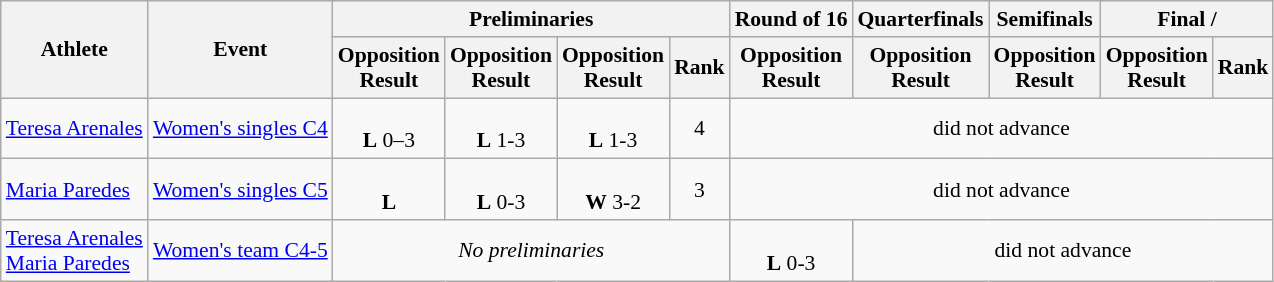<table class=wikitable style="font-size:90%">
<tr>
<th rowspan="2">Athlete</th>
<th rowspan="2">Event</th>
<th colspan="4">Preliminaries</th>
<th>Round of 16</th>
<th>Quarterfinals</th>
<th>Semifinals</th>
<th colspan="2">Final / </th>
</tr>
<tr>
<th>Opposition<br>Result</th>
<th>Opposition<br>Result</th>
<th>Opposition<br>Result</th>
<th>Rank</th>
<th>Opposition<br>Result</th>
<th>Opposition<br>Result</th>
<th>Opposition<br>Result</th>
<th>Opposition<br>Result</th>
<th>Rank</th>
</tr>
<tr>
<td><a href='#'>Teresa Arenales</a></td>
<td><a href='#'>Women's singles C4</a></td>
<td align="center"><br><strong>L</strong> 0–3</td>
<td align="center"><br><strong>L</strong> 1-3</td>
<td align="center"><br><strong>L</strong> 1-3</td>
<td align="center">4</td>
<td align="center" colspan="5">did not advance</td>
</tr>
<tr>
<td><a href='#'>Maria Paredes</a></td>
<td><a href='#'>Women's singles C5</a></td>
<td align="center"><br><strong>L</strong> </td>
<td align="center"><br><strong>L</strong> 0-3</td>
<td align="center"><br><strong>W</strong> 3-2</td>
<td align="center">3</td>
<td align="center" colspan="5">did not advance</td>
</tr>
<tr>
<td><a href='#'>Teresa Arenales</a><br> <a href='#'>Maria Paredes</a></td>
<td><a href='#'>Women's team C4-5</a></td>
<td align="center" colspan="4"><em>No preliminaries</em></td>
<td align="center"><br><strong>L</strong> 0-3</td>
<td align="center" colspan="4">did not advance</td>
</tr>
</table>
